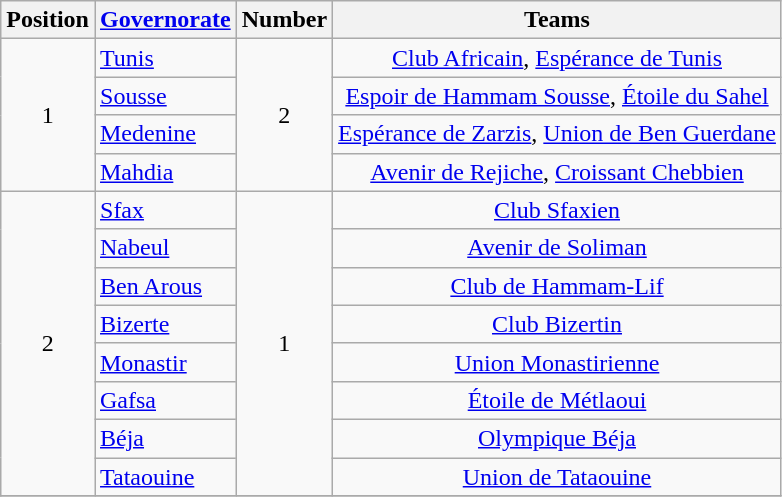<table class="wikitable">
<tr>
<th>Position</th>
<th><a href='#'>Governorate</a></th>
<th>Number</th>
<th>Teams</th>
</tr>
<tr>
<td align=center rowspan="4">1</td>
<td><a href='#'>Tunis</a></td>
<td align=center rowspan="4">2</td>
<td align=center><a href='#'>Club Africain</a>, <a href='#'>Espérance de Tunis</a></td>
</tr>
<tr>
<td><a href='#'>Sousse</a></td>
<td align=center><a href='#'>Espoir de Hammam Sousse</a>, <a href='#'>Étoile du Sahel</a></td>
</tr>
<tr>
<td><a href='#'>Medenine</a></td>
<td align=center><a href='#'>Espérance de Zarzis</a>, <a href='#'>Union de Ben Guerdane</a></td>
</tr>
<tr>
<td><a href='#'>Mahdia</a></td>
<td align=center><a href='#'>Avenir de Rejiche</a>, <a href='#'>Croissant Chebbien</a></td>
</tr>
<tr>
<td align=center rowspan="8">2</td>
<td><a href='#'>Sfax</a></td>
<td align=center rowspan="8">1</td>
<td align=center><a href='#'>Club Sfaxien</a></td>
</tr>
<tr>
<td><a href='#'>Nabeul</a></td>
<td align=center><a href='#'>Avenir de Soliman</a></td>
</tr>
<tr>
<td><a href='#'>Ben Arous</a></td>
<td align=center><a href='#'>Club de Hammam-Lif</a></td>
</tr>
<tr>
<td><a href='#'>Bizerte</a></td>
<td align=center><a href='#'>Club Bizertin</a></td>
</tr>
<tr>
<td><a href='#'>Monastir</a></td>
<td align=center><a href='#'>Union Monastirienne</a></td>
</tr>
<tr>
<td><a href='#'>Gafsa</a></td>
<td align=center><a href='#'>Étoile de Métlaoui</a></td>
</tr>
<tr>
<td><a href='#'>Béja</a></td>
<td align=center><a href='#'>Olympique Béja</a></td>
</tr>
<tr>
<td><a href='#'>Tataouine</a></td>
<td align=center><a href='#'>Union de Tataouine</a></td>
</tr>
<tr>
</tr>
</table>
